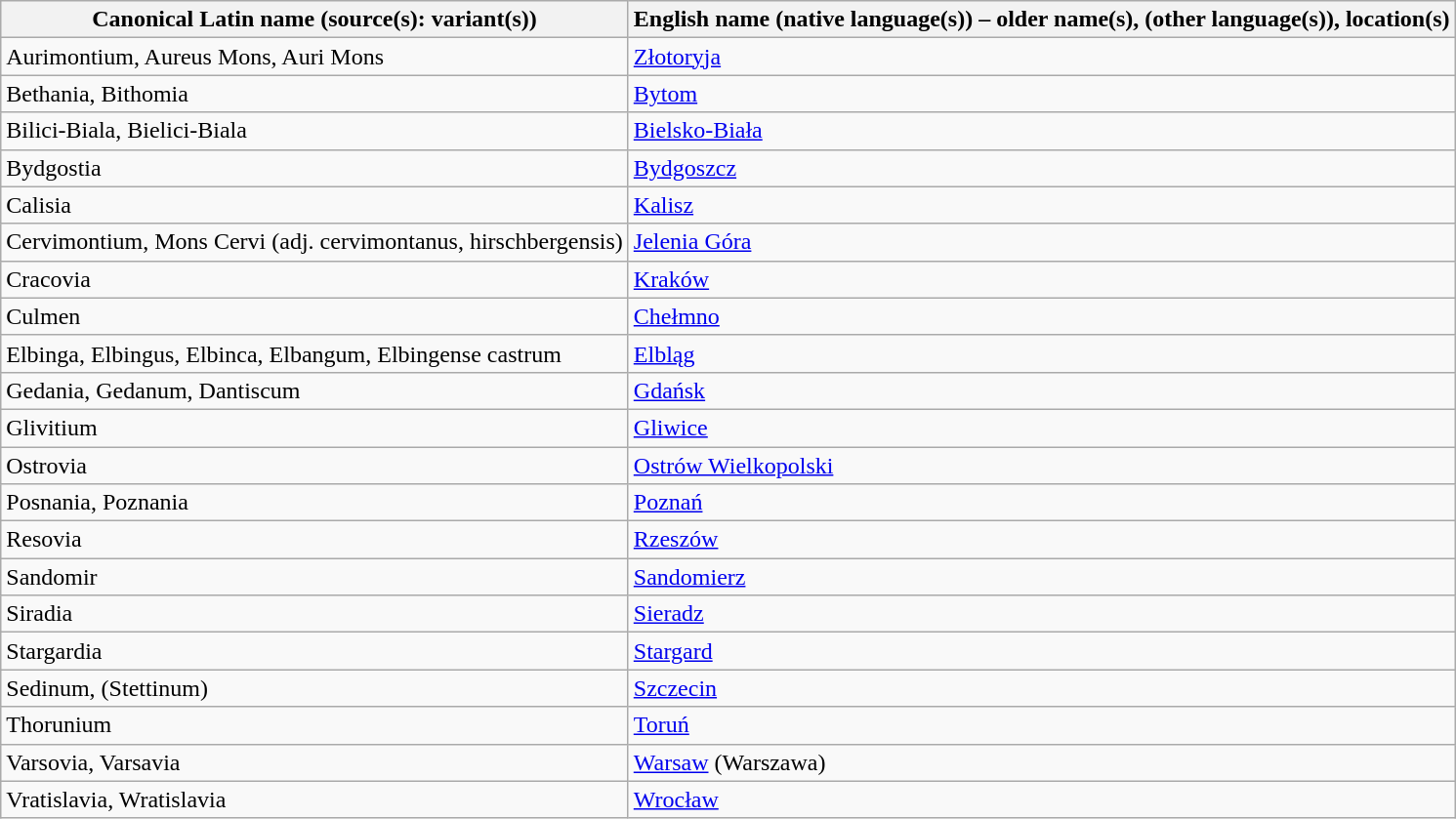<table class="wikitable sortable">
<tr>
<th>Canonical Latin name (source(s): variant(s))</th>
<th>English name (native language(s)) – older name(s), (other language(s)), location(s)</th>
</tr>
<tr>
<td>Aurimontium, Aureus Mons, Auri Mons</td>
<td><a href='#'>Złotoryja</a></td>
</tr>
<tr>
<td>Bethania, Bithomia</td>
<td><a href='#'>Bytom</a></td>
</tr>
<tr>
<td>Bilici-Biala, Bielici-Biala</td>
<td><a href='#'>Bielsko-Biała</a></td>
</tr>
<tr>
<td>Bydgostia</td>
<td><a href='#'>Bydgoszcz</a></td>
</tr>
<tr>
<td>Calisia</td>
<td><a href='#'>Kalisz</a></td>
</tr>
<tr>
<td>Cervimontium, Mons Cervi (adj. cervimontanus, hirschbergensis)</td>
<td><a href='#'>Jelenia Góra</a></td>
</tr>
<tr>
<td>Cracovia</td>
<td><a href='#'>Kraków</a></td>
</tr>
<tr>
<td>Culmen</td>
<td><a href='#'>Chełmno</a></td>
</tr>
<tr>
<td>Elbinga, Elbingus, Elbinca, Elbangum, Elbingense castrum</td>
<td><a href='#'>Elbląg</a></td>
</tr>
<tr>
<td>Gedania, Gedanum, Dantiscum</td>
<td><a href='#'>Gdańsk</a></td>
</tr>
<tr>
<td>Glivitium</td>
<td><a href='#'>Gliwice</a></td>
</tr>
<tr>
<td>Ostrovia</td>
<td><a href='#'>Ostrów Wielkopolski</a></td>
</tr>
<tr>
<td>Posnania, Poznania</td>
<td><a href='#'>Poznań</a></td>
</tr>
<tr>
<td>Resovia</td>
<td><a href='#'>Rzeszów</a></td>
</tr>
<tr>
<td>Sandomir</td>
<td><a href='#'>Sandomierz</a></td>
</tr>
<tr>
<td>Siradia</td>
<td><a href='#'>Sieradz</a></td>
</tr>
<tr>
<td>Stargardia</td>
<td><a href='#'>Stargard</a></td>
</tr>
<tr>
<td>Sedinum, (Stettinum)</td>
<td><a href='#'>Szczecin</a></td>
</tr>
<tr>
<td>Thorunium</td>
<td><a href='#'>Toruń</a></td>
</tr>
<tr>
<td>Varsovia, Varsavia</td>
<td><a href='#'>Warsaw</a> (Warszawa)</td>
</tr>
<tr>
<td>Vratislavia, Wratislavia</td>
<td><a href='#'>Wrocław</a></td>
</tr>
</table>
